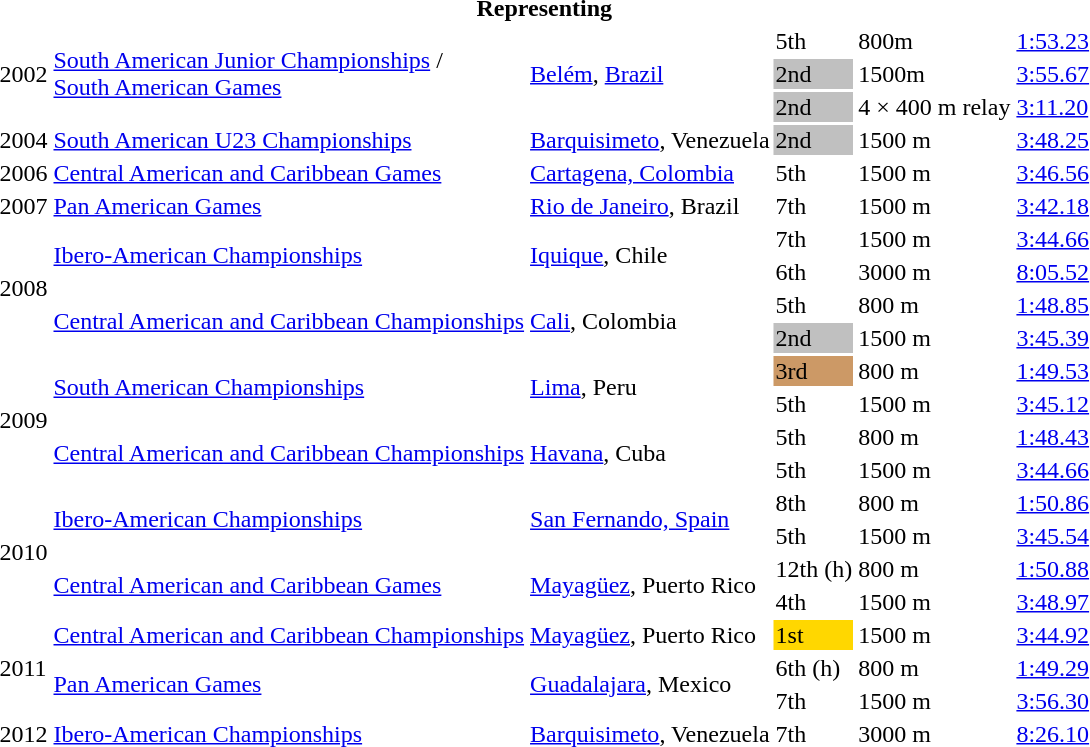<table>
<tr>
<th colspan="6">Representing </th>
</tr>
<tr>
<td rowspan=3>2002</td>
<td rowspan=3><a href='#'>South American Junior Championships</a> /<br> <a href='#'>South American Games</a></td>
<td rowspan=3><a href='#'>Belém</a>, <a href='#'>Brazil</a></td>
<td>5th</td>
<td>800m</td>
<td><a href='#'>1:53.23</a></td>
</tr>
<tr>
<td bgcolor=silver>2nd</td>
<td>1500m</td>
<td><a href='#'>3:55.67</a></td>
</tr>
<tr>
<td bgcolor=silver>2nd</td>
<td>4 × 400 m relay</td>
<td><a href='#'>3:11.20</a></td>
</tr>
<tr>
<td>2004</td>
<td><a href='#'>South American U23 Championships</a></td>
<td><a href='#'>Barquisimeto</a>, Venezuela</td>
<td bgcolor=silver>2nd</td>
<td>1500 m</td>
<td><a href='#'>3:48.25</a></td>
</tr>
<tr>
<td>2006</td>
<td><a href='#'>Central American and Caribbean Games</a></td>
<td><a href='#'>Cartagena, Colombia</a></td>
<td>5th</td>
<td>1500 m</td>
<td><a href='#'>3:46.56</a></td>
</tr>
<tr>
<td>2007</td>
<td><a href='#'>Pan American Games</a></td>
<td><a href='#'>Rio de Janeiro</a>, Brazil</td>
<td>7th</td>
<td>1500 m</td>
<td><a href='#'>3:42.18</a></td>
</tr>
<tr>
<td rowspan=4>2008</td>
<td rowspan=2><a href='#'>Ibero-American Championships</a></td>
<td rowspan=2><a href='#'>Iquique</a>, Chile</td>
<td>7th</td>
<td>1500 m</td>
<td><a href='#'>3:44.66</a></td>
</tr>
<tr>
<td>6th</td>
<td>3000 m</td>
<td><a href='#'>8:05.52</a></td>
</tr>
<tr>
<td rowspan=2><a href='#'>Central American and Caribbean Championships</a></td>
<td rowspan=2><a href='#'>Cali</a>, Colombia</td>
<td>5th</td>
<td>800 m</td>
<td><a href='#'>1:48.85</a></td>
</tr>
<tr>
<td bgcolor=silver>2nd</td>
<td>1500 m</td>
<td><a href='#'>3:45.39</a></td>
</tr>
<tr>
<td rowspan=4>2009</td>
<td rowspan=2><a href='#'>South American Championships</a></td>
<td rowspan=2><a href='#'>Lima</a>, Peru</td>
<td bgcolor=cc9966>3rd</td>
<td>800 m</td>
<td><a href='#'>1:49.53</a></td>
</tr>
<tr>
<td>5th</td>
<td>1500 m</td>
<td><a href='#'>3:45.12</a></td>
</tr>
<tr>
<td rowspan=2><a href='#'>Central American and Caribbean Championships</a></td>
<td rowspan=2><a href='#'>Havana</a>, Cuba</td>
<td>5th</td>
<td>800 m</td>
<td><a href='#'>1:48.43</a></td>
</tr>
<tr>
<td>5th</td>
<td>1500 m</td>
<td><a href='#'>3:44.66</a></td>
</tr>
<tr>
<td rowspan=4>2010</td>
<td rowspan=2><a href='#'>Ibero-American Championships</a></td>
<td rowspan=2><a href='#'>San Fernando, Spain</a></td>
<td>8th</td>
<td>800 m</td>
<td><a href='#'>1:50.86</a></td>
</tr>
<tr>
<td>5th</td>
<td>1500 m</td>
<td><a href='#'>3:45.54</a></td>
</tr>
<tr>
<td rowspan=2><a href='#'>Central American and Caribbean Games</a></td>
<td rowspan=2><a href='#'>Mayagüez</a>, Puerto Rico</td>
<td>12th (h)</td>
<td>800 m</td>
<td><a href='#'>1:50.88</a></td>
</tr>
<tr>
<td>4th</td>
<td>1500 m</td>
<td><a href='#'>3:48.97</a></td>
</tr>
<tr>
<td rowspan=3>2011</td>
<td><a href='#'>Central American and Caribbean Championships</a></td>
<td><a href='#'>Mayagüez</a>, Puerto Rico</td>
<td bgcolor=gold>1st</td>
<td>1500 m</td>
<td><a href='#'>3:44.92</a></td>
</tr>
<tr>
<td rowspan=2><a href='#'>Pan American Games</a></td>
<td rowspan=2><a href='#'>Guadalajara</a>, Mexico</td>
<td>6th (h)</td>
<td>800 m</td>
<td><a href='#'>1:49.29</a></td>
</tr>
<tr>
<td>7th</td>
<td>1500 m</td>
<td><a href='#'>3:56.30</a></td>
</tr>
<tr>
<td>2012</td>
<td><a href='#'>Ibero-American Championships</a></td>
<td><a href='#'>Barquisimeto</a>, Venezuela</td>
<td>7th</td>
<td>3000 m</td>
<td><a href='#'>8:26.10</a></td>
</tr>
</table>
